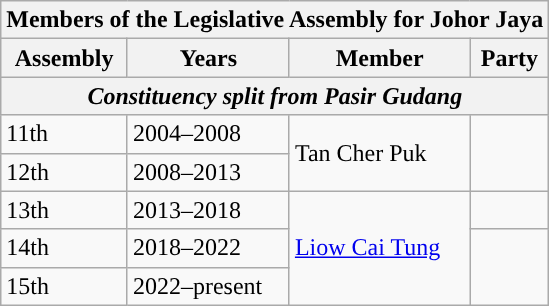<table class="wikitable">
<tr>
<th colspan="4">Members of the Legislative Assembly for Johor Jaya</th>
</tr>
<tr>
<th>Assembly</th>
<th>Years</th>
<th>Member</th>
<th>Party</th>
</tr>
<tr>
<th colspan="4"><em>Constituency split from Pasir Gudang</em></th>
</tr>
<tr>
<td>11th</td>
<td>2004–2008</td>
<td rowspan="2">Tan Cher Puk</td>
<td rowspan="2"></td>
</tr>
<tr>
<td>12th</td>
<td>2008–2013</td>
</tr>
<tr>
<td>13th</td>
<td>2013–2018</td>
<td rowspan="3"><a href='#'>Liow Cai Tung</a></td>
<td></td>
</tr>
<tr>
<td>14th</td>
<td>2018–2022</td>
<td rowspan="2"></td>
</tr>
<tr>
<td>15th</td>
<td>2022–present</td>
</tr>
</table>
